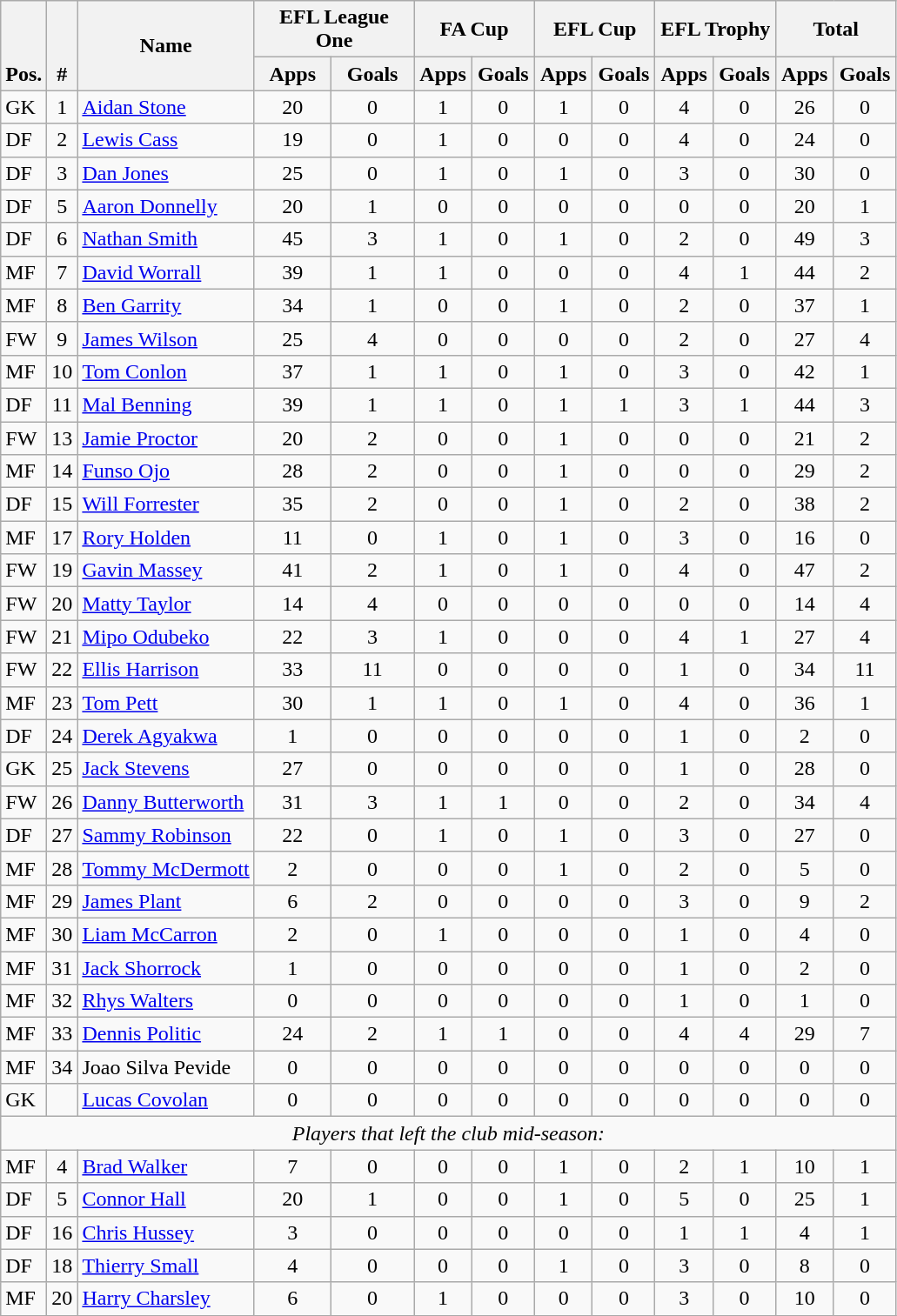<table class="wikitable" style="text-align:center">
<tr>
<th rowspan="2" valign="bottom">Pos.</th>
<th rowspan="2" valign="bottom">#</th>
<th rowspan="2">Name</th>
<th colspan="2" width="115">EFL League One</th>
<th colspan="2" width="85">FA Cup</th>
<th colspan="2" width="85">EFL Cup</th>
<th colspan="2" width="85">EFL Trophy</th>
<th colspan="2" width="85">Total</th>
</tr>
<tr>
<th>Apps</th>
<th>Goals</th>
<th>Apps</th>
<th>Goals</th>
<th>Apps</th>
<th>Goals</th>
<th>Apps</th>
<th>Goals</th>
<th>Apps</th>
<th>Goals</th>
</tr>
<tr>
<td align="left">GK</td>
<td>1</td>
<td align="left"> <a href='#'>Aidan Stone</a></td>
<td>20</td>
<td>0</td>
<td>1</td>
<td>0</td>
<td>1</td>
<td>0</td>
<td>4</td>
<td>0</td>
<td>26</td>
<td>0</td>
</tr>
<tr>
<td align="left">DF</td>
<td>2</td>
<td align="left"> <a href='#'>Lewis Cass</a></td>
<td>19</td>
<td>0</td>
<td>1</td>
<td>0</td>
<td>0</td>
<td>0</td>
<td>4</td>
<td>0</td>
<td>24</td>
<td>0</td>
</tr>
<tr>
<td align="left">DF</td>
<td>3</td>
<td align="left"> <a href='#'>Dan Jones</a></td>
<td>25</td>
<td>0</td>
<td>1</td>
<td>0</td>
<td>1</td>
<td>0</td>
<td>3</td>
<td>0</td>
<td>30</td>
<td>0</td>
</tr>
<tr>
<td align="left">DF</td>
<td>5</td>
<td align="left"> <a href='#'>Aaron Donnelly</a></td>
<td>20</td>
<td>1</td>
<td>0</td>
<td>0</td>
<td>0</td>
<td>0</td>
<td>0</td>
<td>0</td>
<td>20</td>
<td>1</td>
</tr>
<tr>
<td align="left">DF</td>
<td>6</td>
<td align="left"> <a href='#'>Nathan Smith</a></td>
<td>45</td>
<td>3</td>
<td>1</td>
<td>0</td>
<td>1</td>
<td>0</td>
<td>2</td>
<td>0</td>
<td>49</td>
<td>3</td>
</tr>
<tr>
<td align="left">MF</td>
<td>7</td>
<td align="left"> <a href='#'>David Worrall</a></td>
<td>39</td>
<td>1</td>
<td>1</td>
<td>0</td>
<td>0</td>
<td>0</td>
<td>4</td>
<td>1</td>
<td>44</td>
<td>2</td>
</tr>
<tr>
<td align="left">MF</td>
<td>8</td>
<td align="left"> <a href='#'>Ben Garrity</a></td>
<td>34</td>
<td>1</td>
<td>0</td>
<td>0</td>
<td>1</td>
<td>0</td>
<td>2</td>
<td>0</td>
<td>37</td>
<td>1</td>
</tr>
<tr>
<td align="left">FW</td>
<td>9</td>
<td align="left"> <a href='#'>James Wilson</a></td>
<td>25</td>
<td>4</td>
<td>0</td>
<td>0</td>
<td>0</td>
<td>0</td>
<td>2</td>
<td>0</td>
<td>27</td>
<td>4</td>
</tr>
<tr>
<td align="left">MF</td>
<td>10</td>
<td align="left"> <a href='#'>Tom Conlon</a></td>
<td>37</td>
<td>1</td>
<td>1</td>
<td>0</td>
<td>1</td>
<td>0</td>
<td>3</td>
<td>0</td>
<td>42</td>
<td>1</td>
</tr>
<tr>
<td align="left">DF</td>
<td>11</td>
<td align="left"> <a href='#'>Mal Benning</a></td>
<td>39</td>
<td>1</td>
<td>1</td>
<td>0</td>
<td>1</td>
<td>1</td>
<td>3</td>
<td>1</td>
<td>44</td>
<td>3</td>
</tr>
<tr>
<td align="left">FW</td>
<td>13</td>
<td align="left"> <a href='#'>Jamie Proctor</a></td>
<td>20</td>
<td>2</td>
<td>0</td>
<td>0</td>
<td>1</td>
<td>0</td>
<td>0</td>
<td>0</td>
<td>21</td>
<td>2</td>
</tr>
<tr>
<td align="left">MF</td>
<td>14</td>
<td align="left"> <a href='#'>Funso Ojo</a></td>
<td>28</td>
<td>2</td>
<td>0</td>
<td>0</td>
<td>1</td>
<td>0</td>
<td>0</td>
<td>0</td>
<td>29</td>
<td>2</td>
</tr>
<tr>
<td align="left">DF</td>
<td>15</td>
<td align="left"> <a href='#'>Will Forrester</a></td>
<td>35</td>
<td>2</td>
<td>0</td>
<td>0</td>
<td>1</td>
<td>0</td>
<td>2</td>
<td>0</td>
<td>38</td>
<td>2</td>
</tr>
<tr>
<td align="left">MF</td>
<td>17</td>
<td align="left"> <a href='#'>Rory Holden</a></td>
<td>11</td>
<td>0</td>
<td>1</td>
<td>0</td>
<td>1</td>
<td>0</td>
<td>3</td>
<td>0</td>
<td>16</td>
<td>0</td>
</tr>
<tr>
<td align="left">FW</td>
<td>19</td>
<td align="left"> <a href='#'>Gavin Massey</a></td>
<td>41</td>
<td>2</td>
<td>1</td>
<td>0</td>
<td>1</td>
<td>0</td>
<td>4</td>
<td>0</td>
<td>47</td>
<td>2</td>
</tr>
<tr>
<td align="left">FW</td>
<td>20</td>
<td align="left"> <a href='#'>Matty Taylor</a></td>
<td>14</td>
<td>4</td>
<td>0</td>
<td>0</td>
<td>0</td>
<td>0</td>
<td>0</td>
<td>0</td>
<td>14</td>
<td>4</td>
</tr>
<tr>
<td align="left">FW</td>
<td>21</td>
<td align="left"> <a href='#'>Mipo Odubeko</a></td>
<td>22</td>
<td>3</td>
<td>1</td>
<td>0</td>
<td>0</td>
<td>0</td>
<td>4</td>
<td>1</td>
<td>27</td>
<td>4</td>
</tr>
<tr>
<td align="left">FW</td>
<td>22</td>
<td align="left"> <a href='#'>Ellis Harrison</a></td>
<td>33</td>
<td>11</td>
<td>0</td>
<td>0</td>
<td>0</td>
<td>0</td>
<td>1</td>
<td>0</td>
<td>34</td>
<td>11</td>
</tr>
<tr>
<td align="left">MF</td>
<td>23</td>
<td align="left"> <a href='#'>Tom Pett</a></td>
<td>30</td>
<td>1</td>
<td>1</td>
<td>0</td>
<td>1</td>
<td>0</td>
<td>4</td>
<td>0</td>
<td>36</td>
<td>1</td>
</tr>
<tr>
<td align="left">DF</td>
<td>24</td>
<td align="left"> <a href='#'>Derek Agyakwa</a></td>
<td>1</td>
<td>0</td>
<td>0</td>
<td>0</td>
<td>0</td>
<td>0</td>
<td>1</td>
<td>0</td>
<td>2</td>
<td>0</td>
</tr>
<tr>
<td align="left">GK</td>
<td>25</td>
<td align="left"> <a href='#'>Jack Stevens</a></td>
<td>27</td>
<td>0</td>
<td>0</td>
<td>0</td>
<td>0</td>
<td>0</td>
<td>1</td>
<td>0</td>
<td>28</td>
<td>0</td>
</tr>
<tr>
<td align="left">FW</td>
<td>26</td>
<td align="left"> <a href='#'>Danny Butterworth</a></td>
<td>31</td>
<td>3</td>
<td>1</td>
<td>1</td>
<td>0</td>
<td>0</td>
<td>2</td>
<td>0</td>
<td>34</td>
<td>4</td>
</tr>
<tr>
<td align="left">DF</td>
<td>27</td>
<td align="left"> <a href='#'>Sammy Robinson</a></td>
<td>22</td>
<td>0</td>
<td>1</td>
<td>0</td>
<td>1</td>
<td>0</td>
<td>3</td>
<td>0</td>
<td>27</td>
<td>0</td>
</tr>
<tr>
<td align="left">MF</td>
<td>28</td>
<td align="left"> <a href='#'>Tommy McDermott</a></td>
<td>2</td>
<td>0</td>
<td>0</td>
<td>0</td>
<td>1</td>
<td>0</td>
<td>2</td>
<td>0</td>
<td>5</td>
<td>0</td>
</tr>
<tr>
<td align="left">MF</td>
<td>29</td>
<td align="left"> <a href='#'>James Plant</a></td>
<td>6</td>
<td>2</td>
<td>0</td>
<td>0</td>
<td>0</td>
<td>0</td>
<td>3</td>
<td>0</td>
<td>9</td>
<td>2</td>
</tr>
<tr>
<td align="left">MF</td>
<td>30</td>
<td align="left"> <a href='#'>Liam McCarron</a></td>
<td>2</td>
<td>0</td>
<td>1</td>
<td>0</td>
<td>0</td>
<td>0</td>
<td>1</td>
<td>0</td>
<td>4</td>
<td>0</td>
</tr>
<tr>
<td align="left">MF</td>
<td>31</td>
<td align="left"> <a href='#'>Jack Shorrock</a></td>
<td>1</td>
<td>0</td>
<td>0</td>
<td>0</td>
<td>0</td>
<td>0</td>
<td>1</td>
<td>0</td>
<td>2</td>
<td>0</td>
</tr>
<tr>
<td align="left">MF</td>
<td>32</td>
<td align="left"> <a href='#'>Rhys Walters</a></td>
<td>0</td>
<td>0</td>
<td>0</td>
<td>0</td>
<td>0</td>
<td>0</td>
<td>1</td>
<td>0</td>
<td>1</td>
<td>0</td>
</tr>
<tr>
<td align="left">MF</td>
<td>33</td>
<td align="left"> <a href='#'>Dennis Politic</a></td>
<td>24</td>
<td>2</td>
<td>1</td>
<td>1</td>
<td>0</td>
<td>0</td>
<td>4</td>
<td>4</td>
<td>29</td>
<td>7</td>
</tr>
<tr>
<td align="left">MF</td>
<td>34</td>
<td align="left"> Joao Silva Pevide</td>
<td>0</td>
<td>0</td>
<td>0</td>
<td>0</td>
<td>0</td>
<td>0</td>
<td>0</td>
<td>0</td>
<td>0</td>
<td>0</td>
</tr>
<tr>
<td align="left">GK</td>
<td></td>
<td align="left"> <a href='#'>Lucas Covolan</a></td>
<td>0</td>
<td>0</td>
<td>0</td>
<td>0</td>
<td>0</td>
<td>0</td>
<td>0</td>
<td>0</td>
<td>0</td>
<td>0</td>
</tr>
<tr>
<td colspan="14"><em>Players that left the club mid-season:</em></td>
</tr>
<tr>
<td align="left">MF</td>
<td>4</td>
<td align="left"> <a href='#'>Brad Walker</a></td>
<td>7</td>
<td>0</td>
<td>0</td>
<td>0</td>
<td>1</td>
<td>0</td>
<td>2</td>
<td>1</td>
<td>10</td>
<td>1</td>
</tr>
<tr>
<td align="left">DF</td>
<td>5</td>
<td align="left"> <a href='#'>Connor Hall</a></td>
<td>20</td>
<td>1</td>
<td>0</td>
<td>0</td>
<td>1</td>
<td>0</td>
<td>5</td>
<td>0</td>
<td>25</td>
<td>1</td>
</tr>
<tr>
<td align="left">DF</td>
<td>16</td>
<td align="left"> <a href='#'>Chris Hussey</a></td>
<td>3</td>
<td>0</td>
<td>0</td>
<td>0</td>
<td>0</td>
<td>0</td>
<td>1</td>
<td>1</td>
<td>4</td>
<td>1</td>
</tr>
<tr>
<td align="left">DF</td>
<td>18</td>
<td align="left"> <a href='#'>Thierry Small</a></td>
<td>4</td>
<td>0</td>
<td>0</td>
<td>0</td>
<td>1</td>
<td>0</td>
<td>3</td>
<td>0</td>
<td>8</td>
<td>0</td>
</tr>
<tr>
<td align="left">MF</td>
<td>20</td>
<td align="left"> <a href='#'>Harry Charsley</a></td>
<td>6</td>
<td>0</td>
<td>1</td>
<td>0</td>
<td>0</td>
<td>0</td>
<td>3</td>
<td>0</td>
<td>10</td>
<td>0</td>
</tr>
<tr>
</tr>
</table>
